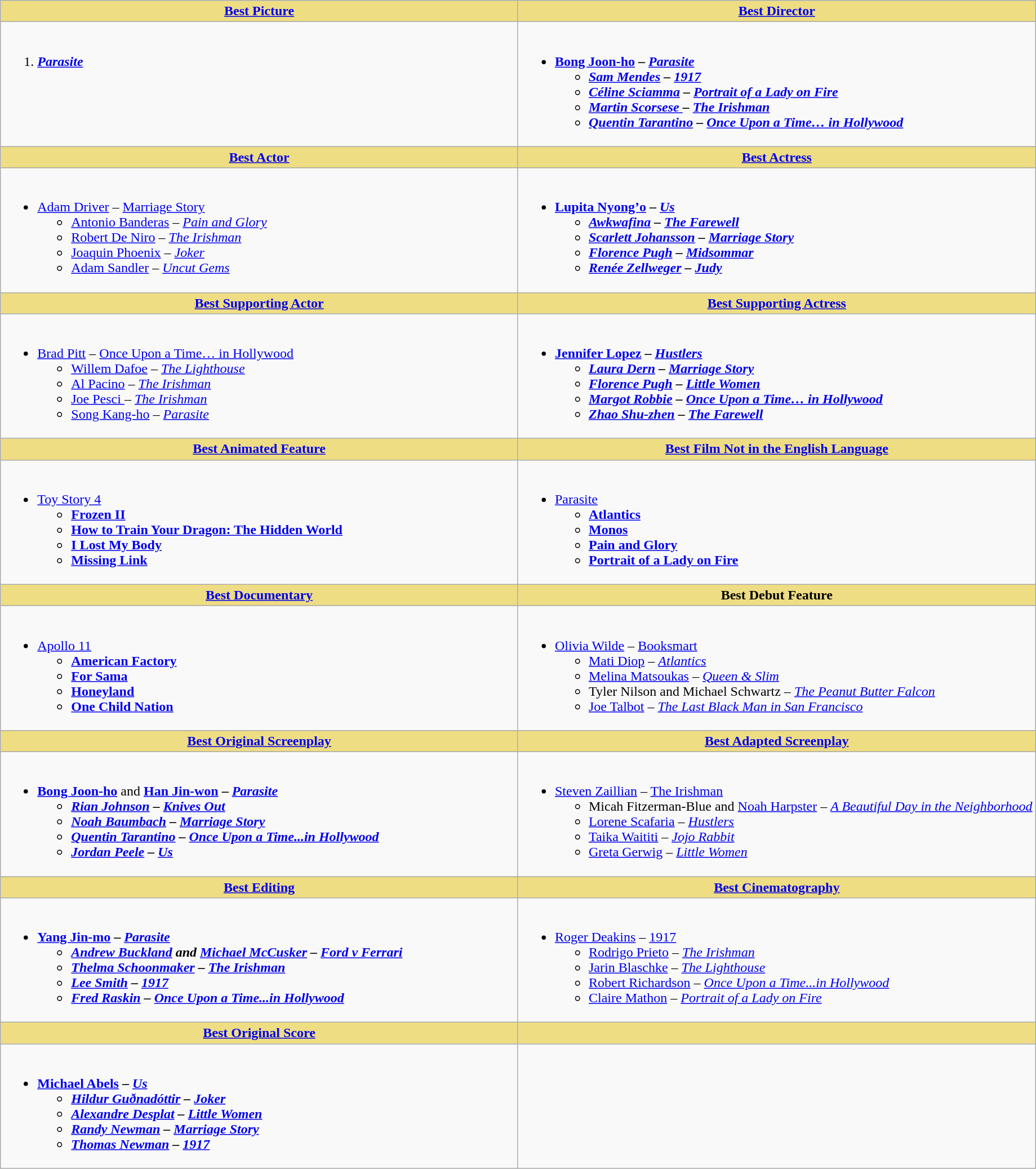<table class="wikitable">
<tr>
<th style="background:#EEDD82; width: 50%"><a href='#'>Best Picture</a></th>
<th style="background:#EEDD82; width: 50%"><a href='#'>Best Director</a></th>
</tr>
<tr>
<td valign="top"><br><ol><li><strong><em><a href='#'>Parasite</a></em></strong></li></ol></td>
<td valign="top"><br><ul><li><strong><a href='#'>Bong Joon-ho</a> – <em><a href='#'>Parasite</a><strong><em><ul><li><a href='#'>Sam Mendes</a> – </em><a href='#'>1917</a><em></li><li><a href='#'>Céline Sciamma</a> – </em><a href='#'>Portrait of a Lady on Fire</a><em></li><li><a href='#'>Martin Scorsese </a> – </em><a href='#'>The Irishman</a><em></li><li><a href='#'>Quentin Tarantino</a> – </em><a href='#'>Once Upon a Time… in Hollywood</a><em></li></ul></li></ul></td>
</tr>
<tr>
<th style="background:#EEDD82; width: 50%"><a href='#'>Best Actor</a></th>
<th style="background:#EEDD82; width: 50%"><a href='#'>Best Actress</a></th>
</tr>
<tr>
<td valign="top"><br><ul><li></strong><a href='#'>Adam Driver</a> – </em><a href='#'>Marriage Story</a></em></strong><ul><li><a href='#'>Antonio Banderas</a> – <em><a href='#'>Pain and Glory</a></em></li><li><a href='#'>Robert De Niro</a> – <em><a href='#'>The Irishman</a></em></li><li><a href='#'>Joaquin Phoenix</a> – <em><a href='#'>Joker</a></em></li><li><a href='#'>Adam Sandler</a> – <em><a href='#'>Uncut Gems</a></em></li></ul></li></ul></td>
<td valign="top"><br><ul><li><strong><a href='#'>Lupita Nyong’o</a> – <em><a href='#'>Us</a><strong><em><ul><li><a href='#'>Awkwafina</a> – </em><a href='#'>The Farewell</a><em></li><li><a href='#'>Scarlett Johansson</a> – </em><a href='#'>Marriage Story</a><em></li><li><a href='#'>Florence Pugh</a> – </em><a href='#'>Midsommar</a><em></li><li><a href='#'>Renée Zellweger</a> – </em><a href='#'>Judy</a><em></li></ul></li></ul></td>
</tr>
<tr>
<th style="background:#EEDD82; width: 50%"><a href='#'>Best Supporting Actor</a></th>
<th style="background:#EEDD82; width: 50%"><a href='#'>Best Supporting Actress</a></th>
</tr>
<tr>
<td valign="top"><br><ul><li></strong><a href='#'>Brad Pitt</a> – </em><a href='#'>Once Upon a Time… in Hollywood</a></em></strong><ul><li><a href='#'>Willem Dafoe</a> – <em><a href='#'>The Lighthouse</a></em></li><li><a href='#'>Al Pacino</a> – <em><a href='#'>The Irishman</a></em></li><li><a href='#'>Joe Pesci </a> – <em><a href='#'>The Irishman</a></em></li><li><a href='#'>Song Kang-ho</a> – <em><a href='#'>Parasite</a></em></li></ul></li></ul></td>
<td valign="top"><br><ul><li><strong><a href='#'>Jennifer Lopez</a> – <em><a href='#'>Hustlers</a><strong><em><ul><li><a href='#'>Laura Dern</a> – </em><a href='#'>Marriage Story</a><em></li><li><a href='#'>Florence Pugh</a> – </em><a href='#'>Little Women</a><em></li><li><a href='#'>Margot Robbie</a> – </em><a href='#'>Once Upon a Time… in Hollywood</a><em></li><li><a href='#'>Zhao Shu-zhen</a> – </em><a href='#'>The Farewell</a><em></li></ul></li></ul></td>
</tr>
<tr>
<th style="background:#EEDD82; width: 50%"><a href='#'>Best Animated Feature</a></th>
<th style="background:#EEDD82; width: 50%"><a href='#'>Best Film Not in the English Language</a></th>
</tr>
<tr>
<td valign="top"><br><ul><li></em></strong><a href='#'>Toy Story 4</a><strong><em><ul><li></em><a href='#'>Frozen II</a><em></li><li></em><a href='#'>How to Train Your Dragon: The Hidden World</a><em></li><li></em><a href='#'>I Lost My Body</a><em></li><li></em><a href='#'>Missing Link</a><em></li></ul></li></ul></td>
<td valign="top"><br><ul><li></em></strong><a href='#'>Parasite</a><strong><em><ul><li></em><a href='#'>Atlantics</a><em></li><li></em><a href='#'>Monos</a><em></li><li></em><a href='#'>Pain and Glory</a><em></li><li></em><a href='#'>Portrait of a Lady on Fire</a><em></li></ul></li></ul></td>
</tr>
<tr>
<th style="background:#EEDD82; width: 50%"><a href='#'>Best Documentary</a></th>
<th style="background:#EEDD82; width: 50%">Best Debut Feature</th>
</tr>
<tr>
<td valign="top"><br><ul><li></em></strong><a href='#'>Apollo 11</a><strong><em><ul><li></em><a href='#'>American Factory</a><em></li><li></em><a href='#'>For Sama</a><em></li><li></em><a href='#'>Honeyland</a><em></li><li></em><a href='#'>One Child Nation</a><em></li></ul></li></ul></td>
<td valign="top"><br><ul><li></strong><a href='#'>Olivia Wilde</a> – </em><a href='#'>Booksmart</a></em></strong><ul><li><a href='#'>Mati Diop</a> – <em><a href='#'>Atlantics</a></em></li><li><a href='#'>Melina Matsoukas</a> – <em><a href='#'>Queen & Slim</a></em></li><li>Tyler Nilson and Michael Schwartz – <em><a href='#'>The Peanut Butter Falcon</a></em></li><li><a href='#'>Joe Talbot</a> – <em><a href='#'>The Last Black Man in San Francisco</a></em></li></ul></li></ul></td>
</tr>
<tr>
<th style="background:#EEDD82; width: 50%"><a href='#'>Best Original Screenplay</a></th>
<th style="background:#EEDD82; width: 50%"><a href='#'>Best Adapted Screenplay</a></th>
</tr>
<tr>
<td valign="top"><br><ul><li><strong><a href='#'>Bong Joon-ho</a></strong> and <strong><a href='#'>Han Jin-won</a> – <em><a href='#'>Parasite</a><strong><em><ul><li><a href='#'>Rian Johnson</a> – </em><a href='#'>Knives Out</a><em></li><li><a href='#'>Noah Baumbach</a> – </em><a href='#'>Marriage Story</a><em></li><li><a href='#'>Quentin Tarantino</a> – </em><a href='#'>Once Upon a Time...in Hollywood</a><em></li><li><a href='#'>Jordan Peele</a> – </em><a href='#'>Us</a><em></li></ul></li></ul></td>
<td valign="top"><br><ul><li></strong><a href='#'>Steven Zaillian</a> – </em><a href='#'>The Irishman</a></em></strong><ul><li>Micah Fitzerman-Blue and <a href='#'>Noah Harpster</a> – <em><a href='#'>A Beautiful Day in the Neighborhood</a></em></li><li><a href='#'>Lorene Scafaria</a> – <em><a href='#'>Hustlers</a></em></li><li><a href='#'>Taika Waititi</a> – <em><a href='#'>Jojo Rabbit</a></em></li><li><a href='#'>Greta Gerwig</a> – <em><a href='#'>Little Women</a></em></li></ul></li></ul></td>
</tr>
<tr>
<th style="background:#EEDD82; width: 50%"><a href='#'>Best Editing</a></th>
<th style="background:#EEDD82; width: 50%"><a href='#'>Best Cinematography</a></th>
</tr>
<tr>
<td valign="top"><br><ul><li><strong><a href='#'>Yang Jin-mo</a> – <em><a href='#'>Parasite</a><strong><em><ul><li><a href='#'>Andrew Buckland</a> and <a href='#'>Michael McCusker</a> – </em><a href='#'>Ford v Ferrari</a><em></li><li><a href='#'>Thelma Schoonmaker</a> – </em><a href='#'>The Irishman</a><em></li><li><a href='#'>Lee Smith</a> – </em><a href='#'>1917</a><em></li><li><a href='#'>Fred Raskin</a> – </em><a href='#'>Once Upon a Time...in Hollywood</a><em></li></ul></li></ul></td>
<td valign="top"><br><ul><li></strong><a href='#'>Roger Deakins</a> – </em><a href='#'>1917</a></em></strong><ul><li><a href='#'>Rodrigo Prieto</a> – <em><a href='#'>The Irishman</a></em></li><li><a href='#'>Jarin Blaschke</a> – <em><a href='#'>The Lighthouse</a></em></li><li><a href='#'>Robert Richardson</a> – <em><a href='#'>Once Upon a Time...in Hollywood</a></em></li><li><a href='#'>Claire Mathon</a> – <em><a href='#'>Portrait of a Lady on Fire</a></em></li></ul></li></ul></td>
</tr>
<tr>
<th style="background:#EEDD82; width: 50%"><a href='#'>Best Original Score</a></th>
<th style="background:#EEDD82; width: 50%"></th>
</tr>
<tr>
<td valign="top"><br><ul><li><strong><a href='#'>Michael Abels</a> – <em><a href='#'>Us</a><strong><em><ul><li><a href='#'>Hildur Guðnadóttir</a> – </em><a href='#'>Joker</a><em></li><li><a href='#'>Alexandre Desplat</a> – </em><a href='#'>Little Women</a><em></li><li><a href='#'>Randy Newman</a> – </em><a href='#'>Marriage Story</a><em></li><li><a href='#'>Thomas Newman</a> – </em><a href='#'>1917</a><em></li></ul></li></ul></td>
</tr>
</table>
